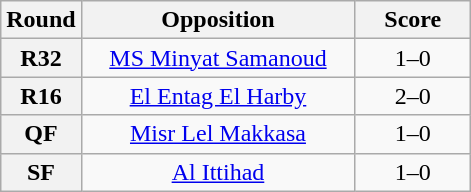<table class="wikitable plainrowheaders" style="text-align:center;margin:0">
<tr>
<th scope="col" style="width:25px">Round</th>
<th scope="col" style="width:175px">Opposition</th>
<th scope="col" style="width:70px">Score</th>
</tr>
<tr>
<th scope=row style="text-align:center">R32</th>
<td><a href='#'>MS Minyat Samanoud</a></td>
<td>1–0</td>
</tr>
<tr>
<th scope=row style="text-align:center">R16</th>
<td><a href='#'>El Entag El Harby</a></td>
<td>2–0 </td>
</tr>
<tr>
<th scope=row style="text-align:center">QF</th>
<td><a href='#'>Misr Lel Makkasa</a></td>
<td>1–0</td>
</tr>
<tr>
<th scope=row style="text-align:center">SF</th>
<td><a href='#'>Al Ittihad</a></td>
<td>1–0 </td>
</tr>
</table>
